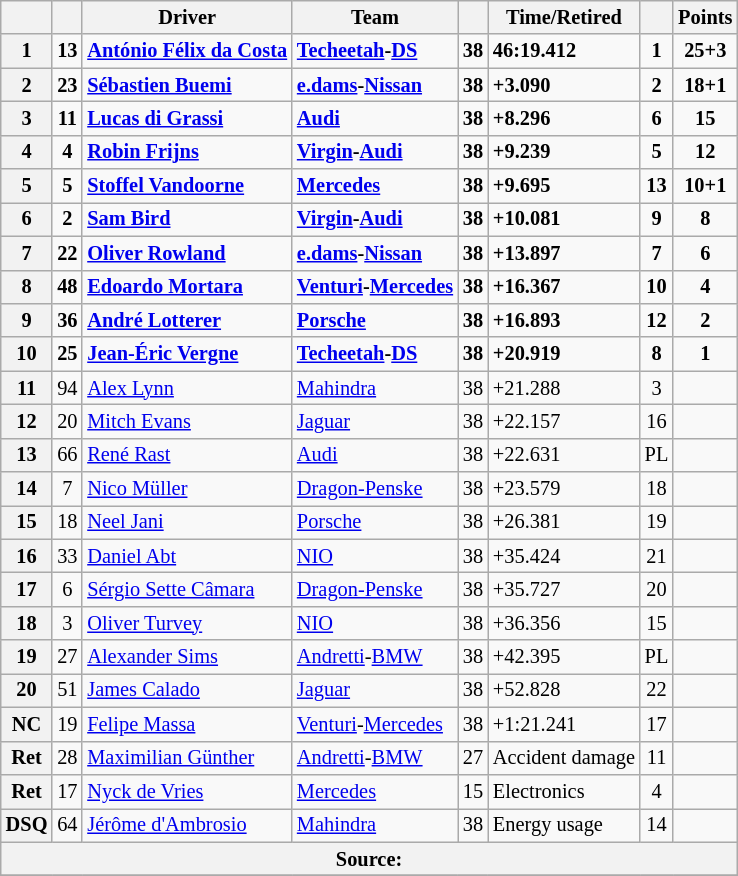<table class="wikitable" style="font-size: 85%">
<tr>
<th scope="col"></th>
<th scope="col"></th>
<th scope="col">Driver</th>
<th scope="col">Team</th>
<th scope="col"></th>
<th scope="col">Time/Retired</th>
<th scope="col"></th>
<th scope="col">Points</th>
</tr>
<tr style="font-weight:bold">
<th scope="row">1</th>
<td align="center">13</td>
<td data-sort-value="COS"> <a href='#'>António Félix da Costa</a></td>
<td><a href='#'>Techeetah</a>-<a href='#'>DS</a></td>
<td>38</td>
<td>46:19.412</td>
<td align="center">1</td>
<td align="center">25+3</td>
</tr>
<tr style="font-weight:bold">
<th scope="row">2</th>
<td align="center">23</td>
<td data-sort-value="BUE"> <a href='#'>Sébastien Buemi</a></td>
<td><a href='#'>e.dams</a>-<a href='#'>Nissan</a></td>
<td>38</td>
<td>+3.090</td>
<td align="center">2</td>
<td align="center">18+1</td>
</tr>
<tr style="font-weight:bold">
<th scope="row">3</th>
<td align="center">11</td>
<td data-sort-value="DIG"> <a href='#'>Lucas di Grassi</a></td>
<td><a href='#'>Audi</a></td>
<td>38</td>
<td>+8.296</td>
<td align="center">6</td>
<td align="center">15</td>
</tr>
<tr style="font-weight:bold">
<th scope="row">4</th>
<td align="center">4</td>
<td data-sort-value="FRI"> <a href='#'>Robin Frijns</a></td>
<td><a href='#'>Virgin</a>-<a href='#'>Audi</a></td>
<td>38</td>
<td>+9.239</td>
<td align="center">5</td>
<td align="center">12</td>
</tr>
<tr style="font-weight:bold">
<th scope="row">5</th>
<td align="center">5</td>
<td data-sort-value="VAN"> <a href='#'>Stoffel Vandoorne</a></td>
<td><a href='#'>Mercedes</a></td>
<td>38</td>
<td>+9.695</td>
<td align="center">13</td>
<td align="center">10+1</td>
</tr>
<tr style="font-weight:bold">
<th scope="row">6</th>
<td align=center>2</td>
<td data-sort-value="BIR"> <a href='#'>Sam Bird</a></td>
<td><a href='#'>Virgin</a>-<a href='#'>Audi</a></td>
<td>38</td>
<td>+10.081</td>
<td align="center">9</td>
<td align="center">8</td>
</tr>
<tr style="font-weight:bold">
<th scope="row">7</th>
<td align="center">22</td>
<td data-sort-value="ROW"> <a href='#'>Oliver Rowland</a></td>
<td><a href='#'>e.dams</a>-<a href='#'>Nissan</a></td>
<td>38</td>
<td>+13.897</td>
<td align="center">7</td>
<td align="center">6</td>
</tr>
<tr style="font-weight:bold">
<th scope="row">8</th>
<td align="center">48</td>
<td data-sort-value="MOR"> <a href='#'>Edoardo Mortara</a></td>
<td><a href='#'>Venturi</a>-<a href='#'>Mercedes</a></td>
<td>38</td>
<td>+16.367</td>
<td align="center">10</td>
<td align="center">4</td>
</tr>
<tr style="font-weight:bold">
<th scope="row">9</th>
<td align="center">36</td>
<td data-sort-value="LOT"> <a href='#'>André Lotterer</a></td>
<td><a href='#'>Porsche</a></td>
<td>38</td>
<td>+16.893</td>
<td align="center">12</td>
<td align="center">2</td>
</tr>
<tr style="font-weight:bold">
<th scope="row">10</th>
<td align="center">25</td>
<td data-sort-value="VER"> <a href='#'>Jean-Éric Vergne</a></td>
<td><a href='#'>Techeetah</a>-<a href='#'>DS</a></td>
<td>38</td>
<td>+20.919</td>
<td align="center">8</td>
<td align="center">1</td>
</tr>
<tr>
<th scope="row">11</th>
<td align=center>94</td>
<td data-sort-value="LYN"> <a href='#'>Alex Lynn</a></td>
<td><a href='#'>Mahindra</a></td>
<td>38</td>
<td>+21.288</td>
<td align="center">3</td>
<td></td>
</tr>
<tr>
<th scope="row">12</th>
<td align="center">20</td>
<td data-sort-value="EVA"> <a href='#'>Mitch Evans</a></td>
<td><a href='#'>Jaguar</a></td>
<td>38</td>
<td>+22.157</td>
<td align="center">16</td>
<td></td>
</tr>
<tr>
<th scope="row">13</th>
<td align="center">66</td>
<td data-sort-value="RAS"> <a href='#'>René Rast</a></td>
<td><a href='#'>Audi</a></td>
<td>38</td>
<td>+22.631</td>
<td align="center">PL</td>
<td></td>
</tr>
<tr>
<th scope="row">14</th>
<td align="center">7</td>
<td data-sort-value="MUL"> <a href='#'>Nico Müller</a></td>
<td><a href='#'>Dragon-Penske</a></td>
<td>38</td>
<td>+23.579</td>
<td align="center">18</td>
<td></td>
</tr>
<tr>
<th scope="row">15</th>
<td align="center">18</td>
<td data-sort-value="JAN"> <a href='#'>Neel Jani</a></td>
<td><a href='#'>Porsche</a></td>
<td>38</td>
<td>+26.381</td>
<td align="center">19</td>
<td></td>
</tr>
<tr>
<th scope="row">16</th>
<td align="center">33</td>
<td data-sort-value="ABT"> <a href='#'>Daniel Abt</a></td>
<td><a href='#'>NIO</a></td>
<td>38</td>
<td>+35.424</td>
<td align="center">21</td>
<td></td>
</tr>
<tr>
<th scope="row">17</th>
<td align="center">6</td>
<td data-sort-value="SET"> <a href='#'>Sérgio Sette Câmara</a></td>
<td><a href='#'>Dragon-Penske</a></td>
<td>38</td>
<td>+35.727</td>
<td align="center">20</td>
<td></td>
</tr>
<tr>
<th scope="row">18</th>
<td align="center">3</td>
<td data-sort-value="TUR"> <a href='#'>Oliver Turvey</a></td>
<td><a href='#'>NIO</a></td>
<td>38</td>
<td>+36.356</td>
<td align="center">15</td>
<td></td>
</tr>
<tr>
<th scope="row">19</th>
<td align="center">27</td>
<td data-sort-value="SIM"> <a href='#'>Alexander Sims</a></td>
<td><a href='#'>Andretti</a>-<a href='#'>BMW</a></td>
<td>38</td>
<td>+42.395</td>
<td align="center">PL</td>
<td></td>
</tr>
<tr>
<th scope="row">20</th>
<td align="center">51</td>
<td data-sort-value="CAL"> <a href='#'>James Calado</a></td>
<td><a href='#'>Jaguar</a></td>
<td>38</td>
<td>+52.828</td>
<td align="center">22</td>
<td></td>
</tr>
<tr>
<th scope="row">NC</th>
<td align="center">19</td>
<td data-sort-value="MAS"> <a href='#'>Felipe Massa</a></td>
<td><a href='#'>Venturi</a>-<a href='#'>Mercedes</a></td>
<td>38</td>
<td>+1:21.241</td>
<td align="center">17</td>
<td></td>
</tr>
<tr>
<th scope="row">Ret</th>
<td align="center">28</td>
<td data-sort-value="GUN"> <a href='#'>Maximilian Günther</a></td>
<td><a href='#'>Andretti</a>-<a href='#'>BMW</a></td>
<td>27</td>
<td>Accident damage</td>
<td align="center">11</td>
<td></td>
</tr>
<tr>
<th scope="row">Ret</th>
<td align="center">17</td>
<td data-sort-value="DEV"> <a href='#'>Nyck de Vries</a></td>
<td><a href='#'>Mercedes</a></td>
<td>15</td>
<td>Electronics</td>
<td align="center">4</td>
<td></td>
</tr>
<tr>
<th scope="row">DSQ</th>
<td align="center">64</td>
<td data-sort-value="DAM"> <a href='#'>Jérôme d'Ambrosio</a></td>
<td><a href='#'>Mahindra</a></td>
<td>38</td>
<td>Energy usage</td>
<td align="center">14</td>
<td></td>
</tr>
<tr>
<th colspan="8">Source: </th>
</tr>
<tr>
</tr>
</table>
